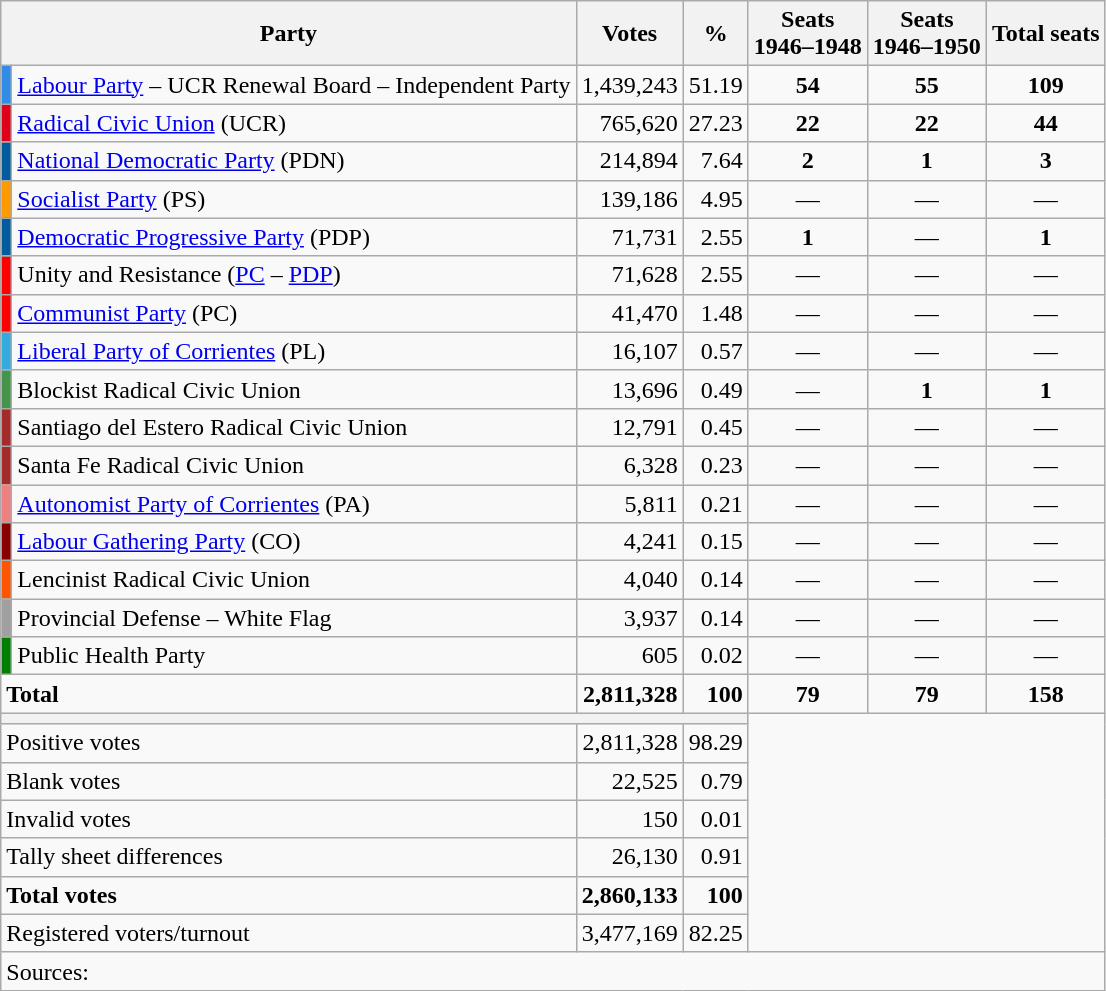<table class="wikitable" style="text-align:right;">
<tr>
<th colspan=2>Party</th>
<th>Votes</th>
<th>%</th>
<th>Seats<br>1946–1948</th>
<th>Seats<br>1946–1950</th>
<th>Total seats</th>
</tr>
<tr>
<td bgcolor=#318CE7></td>
<td align=left><a href='#'>Labour Party</a> – UCR Renewal Board – Independent Party</td>
<td>1,439,243</td>
<td>51.19</td>
<td align=center><strong>54</strong></td>
<td align=center><strong>55</strong></td>
<td align=center><strong>109</strong></td>
</tr>
<tr>
<td bgcolor=#E10019></td>
<td align=left><a href='#'>Radical Civic Union</a> (UCR)</td>
<td>765,620</td>
<td>27.23</td>
<td align=center><strong>22</strong></td>
<td align=center><strong>22</strong></td>
<td align=center><strong>44</strong></td>
</tr>
<tr>
<td bgcolor=#005C9E></td>
<td align=left><a href='#'>National Democratic Party</a> (PDN)</td>
<td>214,894</td>
<td>7.64</td>
<td align=center><strong>2</strong></td>
<td align=center><strong>1</strong></td>
<td align=center><strong>3</strong></td>
</tr>
<tr>
<td bgcolor=#FF9900></td>
<td align=left><a href='#'>Socialist Party</a> (PS)</td>
<td>139,186</td>
<td>4.95</td>
<td align=center>—</td>
<td align=center>—</td>
<td align=center>—</td>
</tr>
<tr>
<td bgcolor=#005C9E></td>
<td align=left><a href='#'>Democratic Progressive Party</a> (PDP)</td>
<td>71,731</td>
<td>2.55</td>
<td align=center><strong>1</strong></td>
<td align=center>—</td>
<td align=center><strong>1</strong></td>
</tr>
<tr>
<td bgcolor=#FF0000></td>
<td align=left>Unity and Resistance (<a href='#'>PC</a> – <a href='#'>PDP</a>)</td>
<td>71,628</td>
<td>2.55</td>
<td align=center>—</td>
<td align=center>—</td>
<td align=center>—</td>
</tr>
<tr>
<td bgcolor=#FF0000></td>
<td align=left><a href='#'>Communist Party</a> (PC)</td>
<td>41,470</td>
<td>1.48</td>
<td align=center>—</td>
<td align=center>—</td>
<td align=center>—</td>
</tr>
<tr>
<td bgcolor=#35AAE0></td>
<td align=left><a href='#'>Liberal Party of Corrientes</a> (PL)</td>
<td>16,107</td>
<td>0.57</td>
<td align=center>—</td>
<td align=center>—</td>
<td align=center>—</td>
</tr>
<tr>
<td bgcolor=#44944A></td>
<td align=left>Blockist Radical Civic Union</td>
<td>13,696</td>
<td>0.49</td>
<td align=center>—</td>
<td align=center><strong>1</strong></td>
<td align=center><strong>1</strong></td>
</tr>
<tr>
<td bgcolor=#A52A2A></td>
<td align=left>Santiago del Estero Radical Civic Union</td>
<td>12,791</td>
<td>0.45</td>
<td align=center>—</td>
<td align=center>—</td>
<td align=center>—</td>
</tr>
<tr>
<td bgcolor=#A52A2A></td>
<td align=left>Santa Fe Radical Civic Union</td>
<td>6,328</td>
<td>0.23</td>
<td align=center>—</td>
<td align=center>—</td>
<td align=center>—</td>
</tr>
<tr>
<td bgcolor=#F08080></td>
<td align=left><a href='#'>Autonomist Party of Corrientes</a> (PA)</td>
<td>5,811</td>
<td>0.21</td>
<td align=center>—</td>
<td align=center>—</td>
<td align=center>—</td>
</tr>
<tr>
<td bgcolor=#880000></td>
<td align=left><a href='#'>Labour Gathering Party</a> (CO)</td>
<td>4,241</td>
<td>0.15</td>
<td align=center>—</td>
<td align=center>—</td>
<td align=center>—</td>
</tr>
<tr>
<td bgcolor=#FF5500></td>
<td align=left>Lencinist Radical Civic Union</td>
<td>4,040</td>
<td>0.14</td>
<td align=center>—</td>
<td align=center>—</td>
<td align=center>—</td>
</tr>
<tr>
<td bgcolor=#A0A0A0></td>
<td align=left>Provincial Defense – White Flag</td>
<td>3,937</td>
<td>0.14</td>
<td align=center>—</td>
<td align=center>—</td>
<td align=center>—</td>
</tr>
<tr>
<td bgcolor=#008000></td>
<td align=left>Public Health Party</td>
<td>605</td>
<td>0.02</td>
<td align=center>—</td>
<td align=center>—</td>
<td align=center>—</td>
</tr>
<tr style="font-weight:bold">
<td colspan=2 align=left>Total</td>
<td>2,811,328</td>
<td>100</td>
<td align=center><strong>79</strong></td>
<td align=center><strong>79</strong></td>
<td align=center><strong>158</strong></td>
</tr>
<tr>
<th colspan=4></th>
<td rowspan=7 colspan=3></td>
</tr>
<tr>
<td align=left colspan=2>Positive votes</td>
<td>2,811,328</td>
<td>98.29</td>
</tr>
<tr>
<td align=left colspan=2>Blank votes</td>
<td>22,525</td>
<td>0.79</td>
</tr>
<tr>
<td align=left colspan=2>Invalid votes</td>
<td>150</td>
<td>0.01</td>
</tr>
<tr>
<td align=left colspan=2>Tally sheet differences</td>
<td>26,130</td>
<td>0.91</td>
</tr>
<tr style="font-weight:bold">
<td align=left colspan=2>Total votes</td>
<td>2,860,133</td>
<td>100</td>
</tr>
<tr>
<td align=left colspan=2>Registered voters/turnout</td>
<td>3,477,169</td>
<td>82.25</td>
</tr>
<tr>
<td colspan=8 align=left>Sources:</td>
</tr>
</table>
